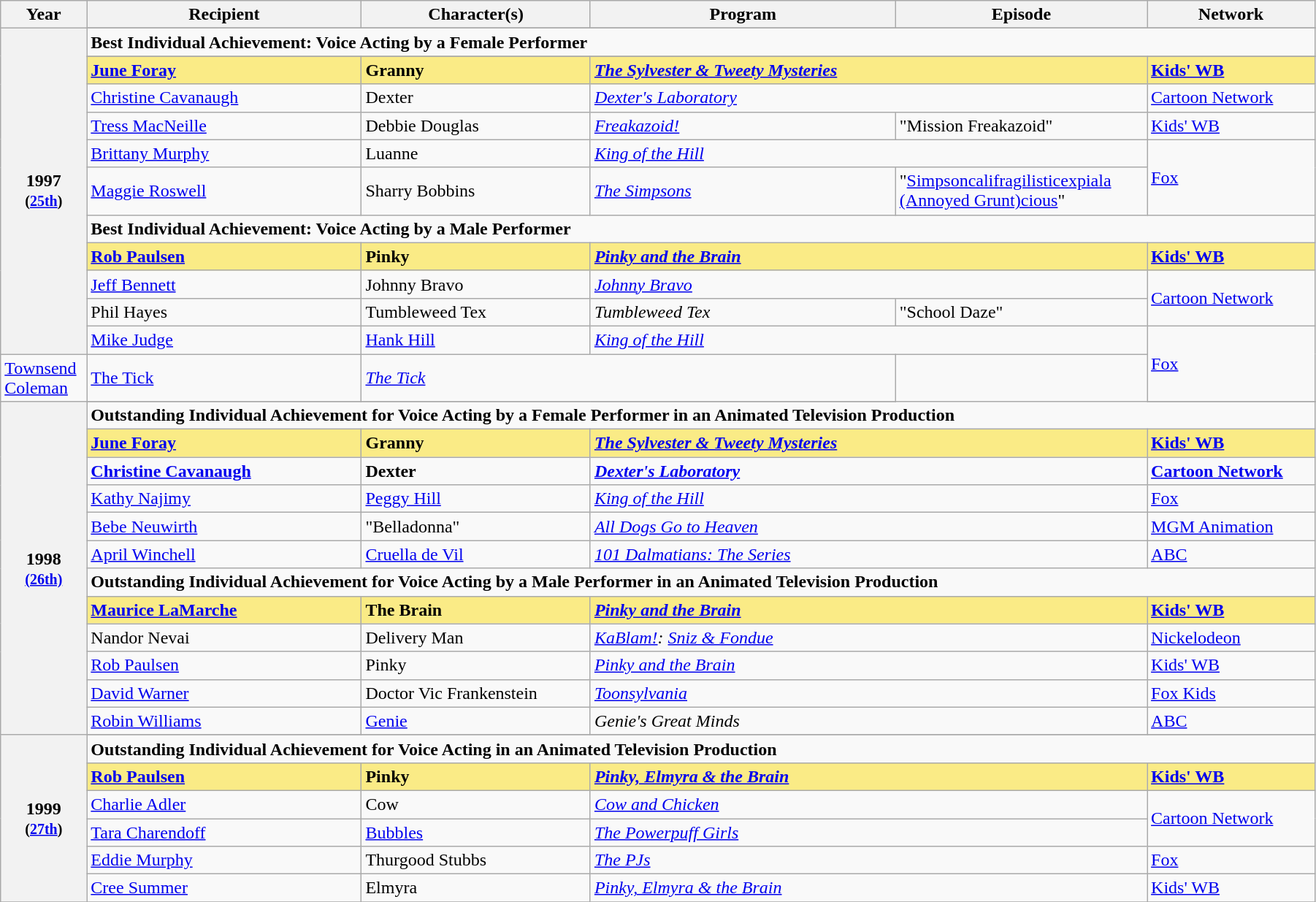<table class="wikitable" style="width:95%;">
<tr>
<th style="width:3%;">Year</th>
<th style="width:18%;">Recipient</th>
<th style="width:15%;">Character(s)</th>
<th style="width:20%;">Program</th>
<th style="width:15%;">Episode</th>
<th style="width:11%;">Network</th>
</tr>
<tr>
<th rowspan="13" style="text-align:center;">1997 <br><small>(<a href='#'>25th</a>)</small><br></th>
</tr>
<tr>
<td colspan="5"><strong>Best Individual Achievement: Voice Acting by a Female Performer</strong></td>
</tr>
<tr>
</tr>
<tr style="background:#FAEB86;">
<td><strong><a href='#'>June Foray</a></strong></td>
<td><strong>Granny</strong></td>
<td colspan="2"><strong><em><a href='#'>The Sylvester & Tweety Mysteries</a></em></strong></td>
<td><strong><a href='#'>Kids' WB</a></strong></td>
</tr>
<tr>
<td><a href='#'>Christine Cavanaugh</a></td>
<td>Dexter</td>
<td colspan="2"><em><a href='#'>Dexter's Laboratory</a></em></td>
<td><a href='#'>Cartoon Network</a></td>
</tr>
<tr>
<td><a href='#'>Tress MacNeille</a></td>
<td>Debbie Douglas</td>
<td><em><a href='#'>Freakazoid!</a></em></td>
<td>"Mission Freakazoid"</td>
<td><a href='#'>Kids' WB</a></td>
</tr>
<tr>
<td><a href='#'>Brittany Murphy</a></td>
<td>Luanne</td>
<td colspan="2"><em><a href='#'>King of the Hill</a></em></td>
<td rowspan="2"><a href='#'>Fox</a></td>
</tr>
<tr>
<td><a href='#'>Maggie Roswell</a></td>
<td>Sharry Bobbins</td>
<td><em><a href='#'>The Simpsons</a></em></td>
<td>"<a href='#'>Simpsoncalifragilisticexpiala<br>(Annoyed Grunt)cious</a>"</td>
</tr>
<tr>
<td colspan="5"><strong>Best Individual Achievement: Voice Acting by a Male Performer</strong></td>
</tr>
<tr style="background:#FAEB86;">
<td><strong><a href='#'>Rob Paulsen</a></strong></td>
<td><strong>Pinky</strong></td>
<td colspan="2"><strong><em><a href='#'>Pinky and the Brain</a></em></strong></td>
<td><strong><a href='#'>Kids' WB</a></strong></td>
</tr>
<tr>
<td><a href='#'>Jeff Bennett</a></td>
<td>Johnny Bravo</td>
<td colspan="2"><em><a href='#'>Johnny Bravo</a></em></td>
<td rowspan="2"><a href='#'>Cartoon Network</a></td>
</tr>
<tr>
<td>Phil Hayes</td>
<td>Tumbleweed Tex</td>
<td><em>Tumbleweed Tex</em></td>
<td>"School Daze"</td>
</tr>
<tr>
<td><a href='#'>Mike Judge</a></td>
<td><a href='#'>Hank Hill</a></td>
<td colspan="2"><em><a href='#'>King of the Hill</a></em></td>
<td rowspan="2"><a href='#'>Fox</a></td>
</tr>
<tr>
<td><a href='#'>Townsend Coleman</a></td>
<td><a href='#'>The Tick</a></td>
<td colspan="2"><em><a href='#'>The Tick</a></em></td>
</tr>
<tr>
<th rowspan="13" style="text-align:center;">1998<br><small><a href='#'>(26th)</a></small><br></th>
</tr>
<tr>
<td colspan="5"><strong>Outstanding Individual Achievement for Voice Acting by a Female Performer in an Animated Television Production</strong></td>
</tr>
<tr style="background:#FAEB86;">
<td><strong><a href='#'>June Foray</a></strong></td>
<td><strong>Granny</strong></td>
<td colspan="2"><strong><em><a href='#'>The Sylvester & Tweety Mysteries</a></em></strong></td>
<td><strong><a href='#'>Kids' WB</a></strong></td>
</tr>
<tr>
<td><strong><a href='#'>Christine Cavanaugh</a></strong></td>
<td><strong>Dexter</strong></td>
<td colspan="2"><strong><em><a href='#'>Dexter's Laboratory</a></em></strong></td>
<td><strong><a href='#'>Cartoon Network</a></strong></td>
</tr>
<tr>
<td><a href='#'>Kathy Najimy</a></td>
<td><a href='#'>Peggy Hill</a></td>
<td colspan="2"><em><a href='#'>King of the Hill</a></em></td>
<td><a href='#'>Fox</a></td>
</tr>
<tr>
<td><a href='#'>Bebe Neuwirth</a></td>
<td>"Belladonna"</td>
<td colspan="2"><em><a href='#'>All Dogs Go to Heaven</a></em></td>
<td><a href='#'>MGM Animation</a></td>
</tr>
<tr>
<td><a href='#'>April Winchell</a></td>
<td><a href='#'>Cruella de Vil</a></td>
<td colspan="2"><em><a href='#'>101 Dalmatians: The Series</a></em></td>
<td><a href='#'>ABC</a></td>
</tr>
<tr>
<td colspan="5"><strong>Outstanding Individual Achievement for Voice Acting by a Male Performer in an Animated Television Production</strong></td>
</tr>
<tr style="background:#FAEB86;">
<td><strong><a href='#'>Maurice LaMarche</a></strong></td>
<td><strong>The Brain</strong></td>
<td colspan="2"><strong><em><a href='#'>Pinky and the Brain</a></em></strong></td>
<td><strong><a href='#'>Kids' WB</a></strong></td>
</tr>
<tr>
<td>Nandor Nevai</td>
<td>Delivery Man</td>
<td colspan="2"><em><a href='#'>KaBlam!</a>: <a href='#'>Sniz & Fondue</a></em></td>
<td><a href='#'>Nickelodeon</a></td>
</tr>
<tr>
<td><a href='#'>Rob Paulsen</a></td>
<td>Pinky</td>
<td colspan="2"><em><a href='#'>Pinky and the Brain</a></em></td>
<td><a href='#'>Kids' WB</a></td>
</tr>
<tr>
<td><a href='#'>David Warner</a></td>
<td>Doctor Vic Frankenstein</td>
<td colspan="2"><em><a href='#'>Toonsylvania</a></em></td>
<td><a href='#'>Fox Kids</a></td>
</tr>
<tr>
<td><a href='#'>Robin Williams</a></td>
<td><a href='#'>Genie</a></td>
<td colspan="2"><em>Genie's Great Minds</em></td>
<td><a href='#'>ABC</a></td>
</tr>
<tr>
<th rowspan="7" style="text-align:center;">1999 <br><small>(<a href='#'>27th</a>)</small><br></th>
</tr>
<tr>
<td colspan="5"><strong>Outstanding Individual Achievement for Voice Acting in an Animated Television Production</strong></td>
</tr>
<tr style="background:#FAEB86;">
<td><strong><a href='#'>Rob Paulsen</a></strong></td>
<td><strong>Pinky</strong></td>
<td colspan="2"><strong><em><a href='#'>Pinky, Elmyra & the Brain</a></em></strong></td>
<td><strong><a href='#'>Kids' WB</a></strong></td>
</tr>
<tr>
<td><a href='#'>Charlie Adler</a></td>
<td>Cow</td>
<td colspan="2"><em><a href='#'>Cow and Chicken</a></em></td>
<td rowspan="2"><a href='#'>Cartoon Network</a></td>
</tr>
<tr>
<td><a href='#'>Tara Charendoff</a></td>
<td><a href='#'>Bubbles</a></td>
<td colspan="2"><em><a href='#'>The Powerpuff Girls</a></em></td>
</tr>
<tr>
<td><a href='#'>Eddie Murphy</a></td>
<td>Thurgood Stubbs</td>
<td colspan="2"><em><a href='#'>The PJs</a></em></td>
<td><a href='#'>Fox</a></td>
</tr>
<tr>
<td><a href='#'>Cree Summer</a></td>
<td>Elmyra</td>
<td colspan="2"><em><a href='#'>Pinky, Elmyra & the Brain</a></em></td>
<td><a href='#'>Kids' WB</a></td>
</tr>
<tr>
</tr>
</table>
